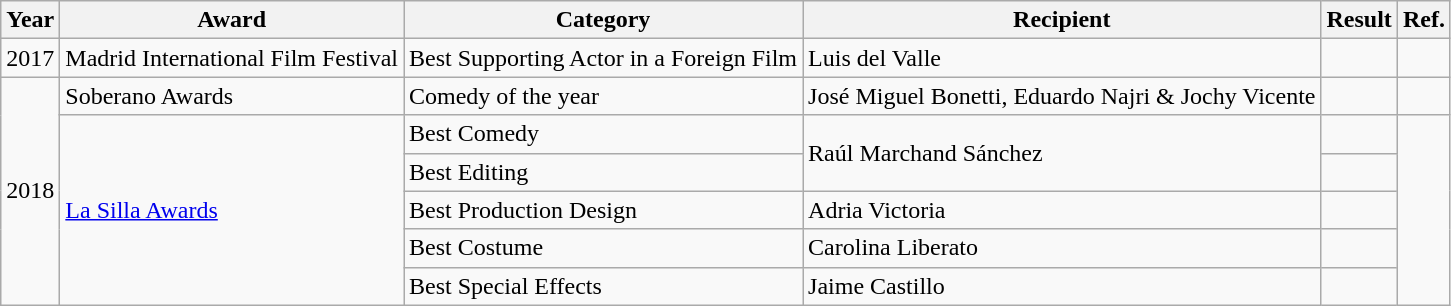<table class="wikitable">
<tr>
<th>Year</th>
<th>Award</th>
<th>Category</th>
<th>Recipient</th>
<th>Result</th>
<th>Ref.</th>
</tr>
<tr>
<td>2017</td>
<td>Madrid International Film Festival</td>
<td>Best Supporting Actor in a Foreign Film</td>
<td>Luis del Valle</td>
<td></td>
<td></td>
</tr>
<tr>
<td rowspan="6">2018</td>
<td>Soberano Awards</td>
<td>Comedy of the year</td>
<td>José Miguel Bonetti, Eduardo Najri & Jochy Vicente</td>
<td></td>
<td></td>
</tr>
<tr>
<td rowspan="5"><a href='#'>La Silla Awards</a></td>
<td>Best Comedy</td>
<td rowspan="2">Raúl Marchand Sánchez</td>
<td></td>
<td rowspan="5"></td>
</tr>
<tr>
<td>Best Editing</td>
<td></td>
</tr>
<tr>
<td>Best Production Design</td>
<td>Adria Victoria</td>
<td></td>
</tr>
<tr>
<td>Best Costume</td>
<td>Carolina Liberato</td>
<td></td>
</tr>
<tr>
<td>Best Special Effects</td>
<td>Jaime Castillo</td>
<td></td>
</tr>
</table>
